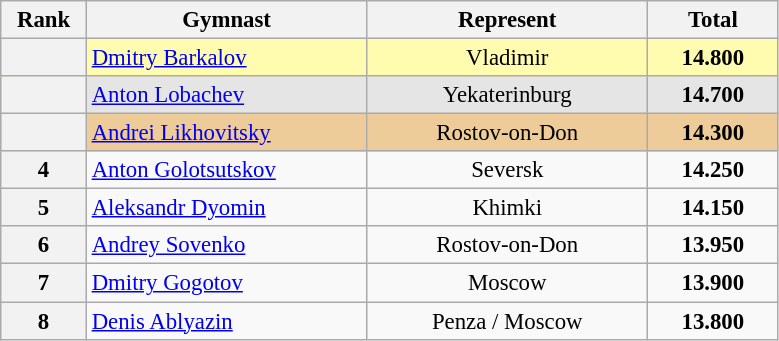<table class="wikitable sortable" style="text-align:center; font-size:95%">
<tr>
<th scope="col" style="width:50px;">Rank</th>
<th scope="col" style="width:180px;">Gymnast</th>
<th scope="col" style="width:180px;">Represent</th>
<th scope="col" style="width:80px;">Total</th>
</tr>
<tr style="background: #fffcaf">
<th scope=row style="text-align:center"></th>
<td align=left><a href='#'>Dmitry Barkalov</a></td>
<td>Vladimir</td>
<td><strong>14.800</strong></td>
</tr>
<tr style="background: #e5e5e5">
<th scope=row style="text-align:center"></th>
<td align=left><a href='#'>Anton Lobachev</a></td>
<td>Yekaterinburg</td>
<td><strong>14.700</strong></td>
</tr>
<tr style="background: #eecc99">
<th scope=row style="text-align:center"></th>
<td align=left><a href='#'>Andrei Likhovitsky</a></td>
<td>Rostov-on-Don</td>
<td><strong>14.300</strong></td>
</tr>
<tr>
<th scope=row style="text-align:center">4</th>
<td style="text-align:left;"><a href='#'>Anton Golotsutskov</a></td>
<td>Seversk</td>
<td><strong>14.250</strong></td>
</tr>
<tr>
<th scope=row style="text-align:center">5</th>
<td style="text-align:left;"><a href='#'>Aleksandr Dyomin</a></td>
<td>Khimki</td>
<td><strong>14.150</strong></td>
</tr>
<tr>
<th scope=row style="text-align:center">6</th>
<td style="text-align:left;"><a href='#'>Andrey Sovenko</a></td>
<td>Rostov-on-Don</td>
<td><strong>13.950</strong></td>
</tr>
<tr>
<th scope=row style="text-align:center">7</th>
<td style="text-align:left;"><a href='#'>Dmitry Gogotov</a></td>
<td>Moscow</td>
<td><strong>13.900</strong></td>
</tr>
<tr>
<th scope=row style="text-align:center">8</th>
<td style="text-align:left;"><a href='#'>Denis Ablyazin</a></td>
<td>Penza / Moscow</td>
<td><strong>13.800</strong></td>
</tr>
</table>
